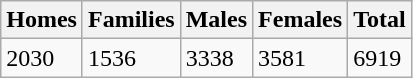<table class="wikitable">
<tr>
<th>Homes</th>
<th>Families</th>
<th>Males</th>
<th>Females</th>
<th>Total</th>
</tr>
<tr>
<td>2030</td>
<td>1536</td>
<td>3338</td>
<td>3581</td>
<td>6919</td>
</tr>
</table>
